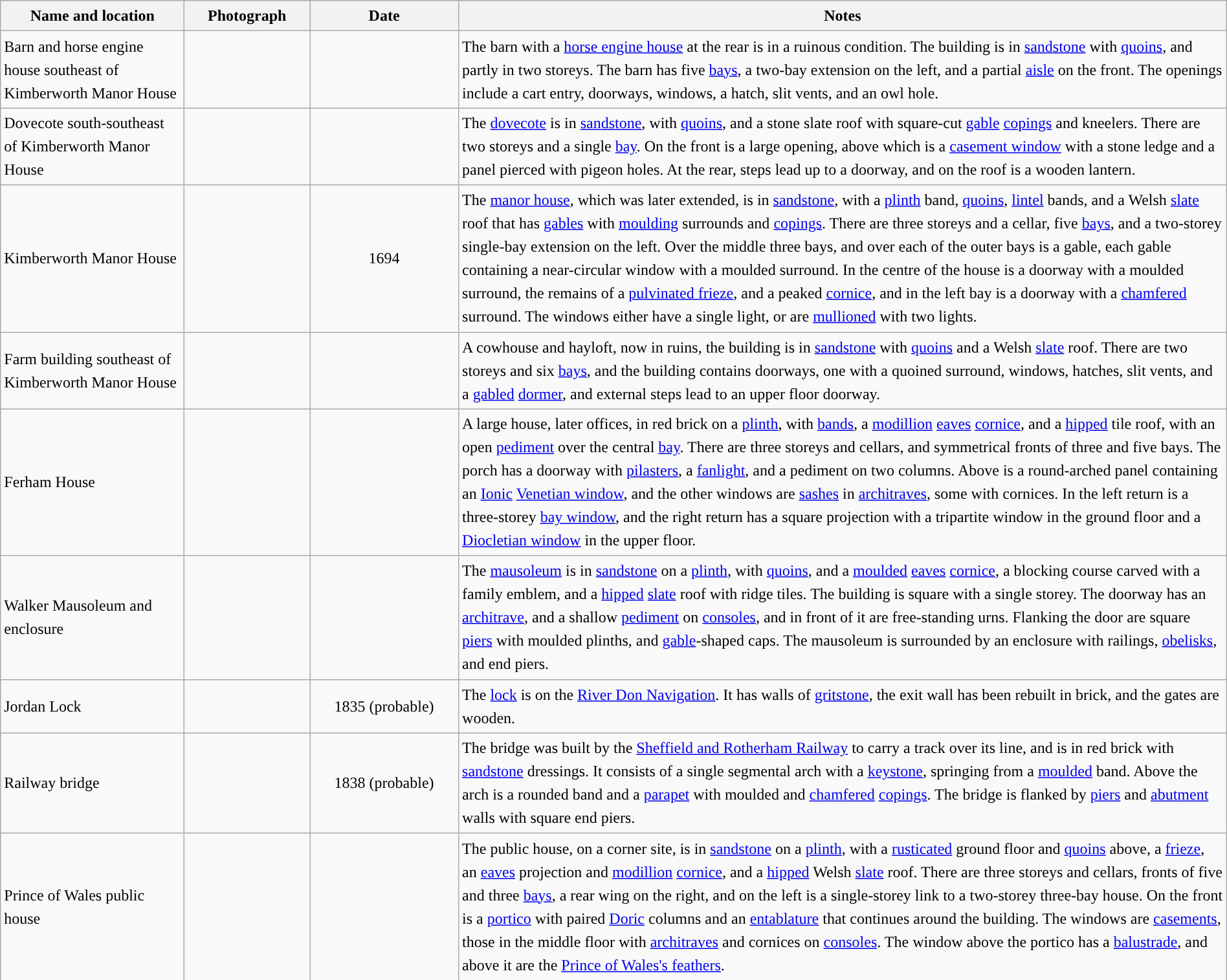<table class="wikitable sortable plainrowheaders" style="width:100%;border:0px;text-align:left;line-height:150%;">
<tr>
<th scope="col"  style="width:150px">Name and location</th>
<th scope="col"  style="width:100px" class="unsortable">Photograph</th>
<th scope="col"  style="width:120px">Date</th>
<th scope="col"  style="width:650px" class="unsortable">Notes</th>
</tr>
<tr>
<td>Barn and horse engine house southeast of Kimberworth Manor House<br><small></small></td>
<td></td>
<td align="center"></td>
<td>The barn with a <a href='#'>horse engine house</a> at the rear is in a ruinous condition.  The building is in <a href='#'>sandstone</a> with <a href='#'>quoins</a>, and partly in two storeys.  The barn has five <a href='#'>bays</a>, a two-bay extension on the left, and a partial <a href='#'>aisle</a> on the front.  The openings include a cart entry, doorways, windows, a hatch, slit vents, and an owl hole.</td>
</tr>
<tr>
<td>Dovecote south-southeast of Kimberworth Manor House<br><small></small></td>
<td></td>
<td align="center"></td>
<td>The <a href='#'>dovecote</a> is in <a href='#'>sandstone</a>, with <a href='#'>quoins</a>, and a stone slate roof with square-cut <a href='#'>gable</a> <a href='#'>copings</a> and kneelers.  There are two storeys and a single <a href='#'>bay</a>.  On the front is a large opening, above which is a <a href='#'>casement window</a> with a stone ledge and a panel pierced with pigeon holes.  At the rear, steps lead up to a doorway, and on the roof is a wooden lantern.</td>
</tr>
<tr>
<td>Kimberworth Manor House<br><small></small></td>
<td></td>
<td align="center">1694</td>
<td>The <a href='#'>manor house</a>, which was later extended, is in <a href='#'>sandstone</a>, with a <a href='#'>plinth</a> band, <a href='#'>quoins</a>, <a href='#'>lintel</a> bands, and a Welsh <a href='#'>slate</a> roof that has <a href='#'>gables</a> with <a href='#'>moulding</a> surrounds and <a href='#'>copings</a>.  There are three storeys and a cellar, five <a href='#'>bays</a>, and a two-storey single-bay extension on the left.  Over the middle three bays, and over each of the outer bays is a gable, each gable containing a near-circular window with a moulded surround.  In the centre of the house is a doorway with a moulded surround, the remains of a <a href='#'>pulvinated frieze</a>, and a peaked <a href='#'>cornice</a>, and in the left bay is a doorway with a <a href='#'>chamfered</a> surround. The windows either have a single light, or are <a href='#'>mullioned</a> with two lights.</td>
</tr>
<tr>
<td>Farm building southeast of Kimberworth Manor House<br><small></small></td>
<td></td>
<td align="center"></td>
<td>A cowhouse and hayloft, now in ruins, the building is in <a href='#'>sandstone</a> with <a href='#'>quoins</a> and a Welsh <a href='#'>slate</a> roof.  There are two storeys and six <a href='#'>bays</a>, and the building contains doorways, one with a quoined surround, windows, hatches, slit vents, and a <a href='#'>gabled</a> <a href='#'>dormer</a>, and external steps lead to an upper floor doorway.</td>
</tr>
<tr>
<td>Ferham House<br><small></small></td>
<td></td>
<td align="center"></td>
<td>A large house, later offices, in red brick on a <a href='#'>plinth</a>, with <a href='#'>bands</a>, a <a href='#'>modillion</a> <a href='#'>eaves</a> <a href='#'>cornice</a>, and a <a href='#'>hipped</a> tile roof, with an open <a href='#'>pediment</a> over the central <a href='#'>bay</a>.  There are three storeys and cellars, and symmetrical fronts of three and five bays.  The porch has a doorway with <a href='#'>pilasters</a>, a <a href='#'>fanlight</a>, and a pediment on two columns.  Above is a round-arched panel containing an <a href='#'>Ionic</a> <a href='#'>Venetian window</a>, and the other windows are <a href='#'>sashes</a> in <a href='#'>architraves</a>, some with cornices.  In the left return is a three-storey <a href='#'>bay window</a>, and the right return has a square projection with a tripartite window in the ground floor and a <a href='#'>Diocletian window</a> in the upper floor.</td>
</tr>
<tr>
<td>Walker Mausoleum and enclosure<br><small></small></td>
<td></td>
<td align="center"></td>
<td>The <a href='#'>mausoleum</a> is in <a href='#'>sandstone</a> on a <a href='#'>plinth</a>, with <a href='#'>quoins</a>, and a <a href='#'>moulded</a> <a href='#'>eaves</a> <a href='#'>cornice</a>, a blocking course carved with a family emblem, and a <a href='#'>hipped</a> <a href='#'>slate</a> roof with ridge tiles.  The building is square with a single storey.  The doorway has an <a href='#'>architrave</a>, and a shallow <a href='#'>pediment</a> on <a href='#'>consoles</a>, and in front of it are free-standing urns.  Flanking the door are square <a href='#'>piers</a> with moulded plinths, and <a href='#'>gable</a>-shaped caps. The mausoleum is surrounded by an enclosure with railings, <a href='#'>obelisks</a>, and end piers.</td>
</tr>
<tr>
<td>Jordan Lock<br><small></small></td>
<td></td>
<td align="center">1835 (probable)</td>
<td>The <a href='#'>lock</a> is on the <a href='#'>River Don Navigation</a>.  It has walls of <a href='#'>gritstone</a>, the exit wall has been rebuilt in brick, and the gates are wooden.</td>
</tr>
<tr>
<td>Railway bridge<br><small></small></td>
<td></td>
<td align="center">1838 (probable)</td>
<td>The bridge was built by the <a href='#'>Sheffield and Rotherham Railway</a> to carry a track over its line, and is in red brick with <a href='#'>sandstone</a> dressings.  It consists of a single segmental arch with a <a href='#'>keystone</a>, springing from a <a href='#'>moulded</a> band.  Above the arch is a rounded band and a <a href='#'>parapet</a> with moulded and <a href='#'>chamfered</a> <a href='#'>copings</a>.  The bridge is flanked by <a href='#'>piers</a> and <a href='#'>abutment</a> walls with square end piers.</td>
</tr>
<tr>
<td>Prince of Wales public house<br><small></small></td>
<td></td>
<td align="center"></td>
<td>The public house, on a corner site, is in <a href='#'>sandstone</a> on a <a href='#'>plinth</a>, with a <a href='#'>rusticated</a> ground floor and <a href='#'>quoins</a> above, a <a href='#'>frieze</a>, an <a href='#'>eaves</a> projection and <a href='#'>modillion</a> <a href='#'>cornice</a>, and a <a href='#'>hipped</a> Welsh <a href='#'>slate</a> roof.  There are three storeys and cellars, fronts of five and three <a href='#'>bays</a>, a rear wing on the right, and on the left is a single-storey link to a two-storey three-bay house.  On the front is a <a href='#'>portico</a> with paired <a href='#'>Doric</a> columns and an <a href='#'>entablature</a> that continues around the building.  The windows are <a href='#'>casements</a>, those in the middle floor with <a href='#'>architraves</a> and cornices on <a href='#'>consoles</a>.  The window above the portico has a <a href='#'>balustrade</a>, and above it are the <a href='#'>Prince of Wales's feathers</a>.</td>
</tr>
<tr>
</tr>
</table>
